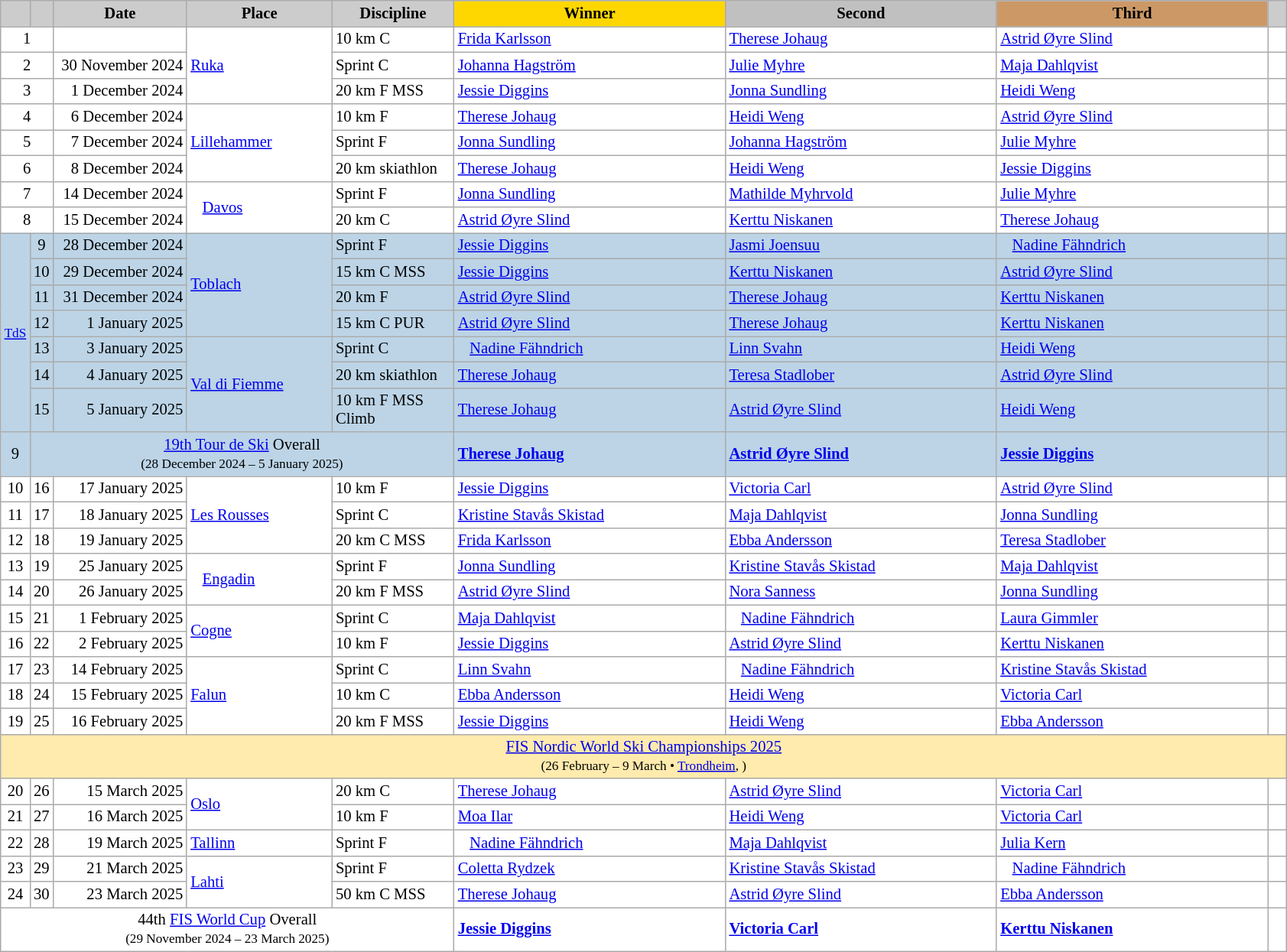<table class="wikitable plainrowheaders" style="background:#fff; font-size:86%; line-height:16px; border:grey solid 1px; border-collapse:collapse;">
<tr style="background:#ccc; text-align:center;">
<th scope="col" style="background:#ccc; width=10 px;"></th>
<th scope="col" style="background:#ccc; width=10 px;"></th>
<th scope="col" style="background:#ccc; width:110px;">Date</th>
<th scope="col" style="background:#ccc; width:120px;">Place</th>
<th scope="col" style="background:#ccc; width:100px;">Discipline</th>
<th scope="col" style="background:gold; width:230px;">Winner</th>
<th scope="col" style="background:silver; width:230px;">Second</th>
<th scope="col" style="background:#c96; width:230px;">Third</th>
<th scope="col" style="background:#ccc; width:10px;"></th>
</tr>
<tr>
<td align=center colspan=2>1</td>
<td align=right></td>
<td rowspan=3> <a href='#'>Ruka</a></td>
<td>10 km C</td>
<td> <a href='#'>Frida Karlsson</a></td>
<td> <a href='#'>Therese Johaug</a></td>
<td> <a href='#'>Astrid Øyre Slind</a></td>
<td></td>
</tr>
<tr>
<td align=center colspan=2>2</td>
<td align=right>30 November 2024</td>
<td>Sprint C</td>
<td> <a href='#'>Johanna Hagström</a></td>
<td> <a href='#'>Julie Myhre</a></td>
<td> <a href='#'>Maja Dahlqvist</a></td>
<td></td>
</tr>
<tr>
<td align=center colspan=2>3</td>
<td align=right>1 December 2024</td>
<td>20 km F MSS</td>
<td> <a href='#'>Jessie Diggins</a></td>
<td> <a href='#'>Jonna Sundling</a></td>
<td> <a href='#'>Heidi Weng</a></td>
<td></td>
</tr>
<tr>
<td align=center colspan=2>4</td>
<td align=right>6 December 2024</td>
<td rowspan=3> <a href='#'>Lillehammer</a></td>
<td>10 km F</td>
<td> <a href='#'>Therese Johaug</a></td>
<td> <a href='#'>Heidi Weng</a></td>
<td> <a href='#'>Astrid Øyre Slind</a></td>
<td></td>
</tr>
<tr>
<td align=center colspan=2>5</td>
<td align=right>7 December 2024</td>
<td>Sprint F</td>
<td> <a href='#'>Jonna Sundling</a></td>
<td> <a href='#'>Johanna Hagström</a></td>
<td> <a href='#'>Julie Myhre</a></td>
<td></td>
</tr>
<tr>
<td align=center colspan=2>6</td>
<td align=right>8 December 2024</td>
<td>20 km skiathlon</td>
<td> <a href='#'>Therese Johaug</a></td>
<td> <a href='#'>Heidi Weng</a></td>
<td> <a href='#'>Jessie Diggins</a></td>
<td></td>
</tr>
<tr>
<td align=center colspan=2>7</td>
<td align=right>14 December 2024</td>
<td rowspan=2>   <a href='#'>Davos</a></td>
<td>Sprint F</td>
<td> <a href='#'>Jonna Sundling</a></td>
<td> <a href='#'>Mathilde Myhrvold</a></td>
<td> <a href='#'>Julie Myhre</a></td>
<td></td>
</tr>
<tr>
<td align=center colspan=2>8</td>
<td align=right>15 December 2024</td>
<td>20 km C</td>
<td> <a href='#'>Astrid Øyre Slind</a></td>
<td> <a href='#'>Kerttu Niskanen</a></td>
<td> <a href='#'>Therese Johaug</a></td>
<td></td>
</tr>
<tr bgcolor=#BCD4E6>
<td align=center rowspan=7><small><a href='#'>TdS</a></small></td>
<td align=center>9</td>
<td align=right>28 December 2024</td>
<td rowspan=4> <a href='#'>Toblach</a></td>
<td>Sprint F</td>
<td> <a href='#'>Jessie Diggins</a></td>
<td> <a href='#'>Jasmi Joensuu</a></td>
<td>   <a href='#'>Nadine Fähndrich</a></td>
<td></td>
</tr>
<tr bgcolor=#BCD4E6>
<td align=center>10</td>
<td align=right>29 December 2024</td>
<td>15 km C MSS</td>
<td> <a href='#'>Jessie Diggins</a></td>
<td> <a href='#'>Kerttu Niskanen</a></td>
<td> <a href='#'>Astrid Øyre Slind</a></td>
<td></td>
</tr>
<tr bgcolor=#BCD4E6>
<td align=center>11</td>
<td align=right>31 December 2024</td>
<td>20 km F</td>
<td> <a href='#'>Astrid Øyre Slind</a></td>
<td> <a href='#'>Therese Johaug</a></td>
<td> <a href='#'>Kerttu Niskanen</a></td>
<td></td>
</tr>
<tr bgcolor=#BCD4E6>
<td align=center>12</td>
<td align=right>1 January 2025</td>
<td>15 km C PUR</td>
<td> <a href='#'>Astrid Øyre Slind</a></td>
<td> <a href='#'>Therese Johaug</a></td>
<td> <a href='#'>Kerttu Niskanen</a></td>
<td></td>
</tr>
<tr bgcolor=#BCD4E6>
<td align=center>13</td>
<td align=right>3 January 2025</td>
<td rowspan=3> <a href='#'>Val di Fiemme</a></td>
<td>Sprint C</td>
<td>   <a href='#'>Nadine Fähndrich</a></td>
<td> <a href='#'>Linn Svahn</a></td>
<td> <a href='#'>Heidi Weng</a></td>
<td></td>
</tr>
<tr bgcolor=#BCD4E6>
<td align=center>14</td>
<td align=right>4 January 2025</td>
<td>20 km skiathlon</td>
<td> <a href='#'>Therese Johaug</a></td>
<td> <a href='#'>Teresa Stadlober</a></td>
<td> <a href='#'>Astrid Øyre Slind</a></td>
<td></td>
</tr>
<tr bgcolor=#BCD4E6>
<td align=center>15</td>
<td align=right>5 January 2025</td>
<td>10 km F MSS Climb</td>
<td> <a href='#'>Therese Johaug</a></td>
<td> <a href='#'>Astrid Øyre Slind</a></td>
<td> <a href='#'>Heidi Weng</a></td>
<td></td>
</tr>
<tr bgcolor=#BCD4E6>
<td align=center>9</td>
<td colspan="4" align="center"><a href='#'>19th Tour de Ski</a> Overall<br><small>(28 December 2024 – 5 January 2025)</small></td>
<td> <strong><a href='#'>Therese Johaug</a></strong></td>
<td> <strong><a href='#'>Astrid Øyre Slind</a></strong></td>
<td> <strong><a href='#'>Jessie Diggins</a></strong></td>
<td></td>
</tr>
<tr>
<td align=center>10</td>
<td align=center>16</td>
<td align=right>17 January 2025</td>
<td rowspan=3> <a href='#'>Les Rousses</a></td>
<td>10 km F</td>
<td> <a href='#'>Jessie Diggins</a></td>
<td> <a href='#'>Victoria Carl</a></td>
<td> <a href='#'>Astrid Øyre Slind</a></td>
<td></td>
</tr>
<tr>
<td align=center>11</td>
<td align=center>17</td>
<td align=right>18 January 2025</td>
<td>Sprint C</td>
<td> <a href='#'>Kristine Stavås Skistad</a></td>
<td> <a href='#'>Maja Dahlqvist</a></td>
<td> <a href='#'>Jonna Sundling</a></td>
<td></td>
</tr>
<tr>
<td align=center>12</td>
<td align=center>18</td>
<td align=right>19 January 2025</td>
<td>20 km C MSS</td>
<td> <a href='#'>Frida Karlsson</a></td>
<td> <a href='#'>Ebba Andersson</a></td>
<td> <a href='#'>Teresa Stadlober</a></td>
<td></td>
</tr>
<tr>
<td align=center>13</td>
<td align=center>19</td>
<td align=right>25 January 2025</td>
<td rowspan=2>   <a href='#'>Engadin</a></td>
<td>Sprint F</td>
<td> <a href='#'>Jonna Sundling</a></td>
<td> <a href='#'>Kristine Stavås Skistad</a></td>
<td> <a href='#'>Maja Dahlqvist</a></td>
<td></td>
</tr>
<tr>
<td align=center>14</td>
<td align=center>20</td>
<td align=right>26 January 2025</td>
<td>20 km F MSS</td>
<td> <a href='#'>Astrid Øyre Slind</a></td>
<td> <a href='#'>Nora Sanness</a></td>
<td> <a href='#'>Jonna Sundling</a></td>
<td></td>
</tr>
<tr>
<td align=center>15</td>
<td align=center>21</td>
<td align=right>1 February 2025</td>
<td rowspan=2> <a href='#'>Cogne</a></td>
<td>Sprint C</td>
<td> <a href='#'>Maja Dahlqvist</a></td>
<td>   <a href='#'>Nadine Fähndrich</a></td>
<td> <a href='#'>Laura Gimmler</a></td>
<td></td>
</tr>
<tr>
<td align=center>16</td>
<td align=center>22</td>
<td align=right>2 February 2025</td>
<td>10 km F</td>
<td> <a href='#'>Jessie Diggins</a></td>
<td> <a href='#'>Astrid Øyre Slind</a></td>
<td> <a href='#'>Kerttu Niskanen</a></td>
<td></td>
</tr>
<tr>
<td align=center>17</td>
<td align=center>23</td>
<td align=right>14 February 2025</td>
<td rowspan=3> <a href='#'>Falun</a></td>
<td>Sprint C</td>
<td> <a href='#'>Linn Svahn</a></td>
<td>   <a href='#'>Nadine Fähndrich</a></td>
<td> <a href='#'>Kristine Stavås Skistad</a></td>
<td></td>
</tr>
<tr>
<td align=center>18</td>
<td align=center>24</td>
<td align=right>15 February 2025</td>
<td>10 km C</td>
<td> <a href='#'>Ebba Andersson</a></td>
<td> <a href='#'>Heidi Weng</a></td>
<td> <a href='#'>Victoria Carl</a></td>
<td></td>
</tr>
<tr>
<td align=center>19</td>
<td align=center>25</td>
<td align=right>16 February 2025</td>
<td>20 km F MSS</td>
<td> <a href='#'>Jessie Diggins</a></td>
<td> <a href='#'>Heidi Weng</a></td>
<td> <a href='#'>Ebba Andersson</a></td>
<td></td>
</tr>
<tr style="background:#FFEBAD">
<td align=center colspan=9><a href='#'>FIS Nordic World Ski Championships 2025</a><br><small>(26 February – 9 March • <a href='#'>Trondheim</a>, )</small></td>
</tr>
<tr>
<td align=center>20</td>
<td align=center>26</td>
<td align=right>15 March 2025</td>
<td rowspan=2> <a href='#'>Oslo</a></td>
<td>20 km C</td>
<td> <a href='#'>Therese Johaug</a></td>
<td> <a href='#'>Astrid Øyre Slind</a></td>
<td> <a href='#'>Victoria Carl</a></td>
<td></td>
</tr>
<tr>
<td align=center>21</td>
<td align=center>27</td>
<td align=right>16 March 2025</td>
<td>10 km F</td>
<td> <a href='#'>Moa Ilar</a></td>
<td> <a href='#'>Heidi Weng</a></td>
<td> <a href='#'>Victoria Carl</a></td>
<td></td>
</tr>
<tr>
<td align=center>22</td>
<td align=center>28</td>
<td align=right>19 March 2025</td>
<td> <a href='#'>Tallinn</a></td>
<td>Sprint F</td>
<td>   <a href='#'>Nadine Fähndrich</a></td>
<td> <a href='#'>Maja Dahlqvist</a></td>
<td> <a href='#'>Julia Kern</a></td>
<td></td>
</tr>
<tr>
<td align=center>23</td>
<td align=center>29</td>
<td align=right>21 March 2025</td>
<td rowspan=2> <a href='#'>Lahti</a></td>
<td>Sprint F</td>
<td> <a href='#'>Coletta Rydzek</a></td>
<td> <a href='#'>Kristine Stavås Skistad</a></td>
<td>   <a href='#'>Nadine Fähndrich</a></td>
<td></td>
</tr>
<tr>
<td align=center>24</td>
<td align=center>30</td>
<td align=right>23 March 2025</td>
<td>50 km C MSS</td>
<td> <a href='#'>Therese Johaug</a></td>
<td> <a href='#'>Astrid Øyre Slind</a></td>
<td> <a href='#'>Ebba Andersson</a></td>
<td></td>
</tr>
<tr>
<td colspan="5" align="center">44th <a href='#'>FIS World Cup</a> Overall<br><small>(29 November 2024 – 23 March 2025)</small></td>
<td><strong> <a href='#'>Jessie Diggins</a></strong></td>
<td><strong> <a href='#'>Victoria Carl</a></strong></td>
<td><strong> <a href='#'>Kerttu Niskanen</a></strong></td>
<td></td>
</tr>
</table>
